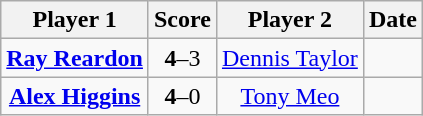<table class="wikitable" style="text-align: center">
<tr>
<th>Player 1</th>
<th>Score</th>
<th>Player 2</th>
<th>Date</th>
</tr>
<tr>
<td> <strong><a href='#'>Ray Reardon</a></strong></td>
<td><strong>4</strong>–3</td>
<td> <a href='#'>Dennis Taylor</a></td>
<td></td>
</tr>
<tr>
<td> <strong><a href='#'>Alex Higgins</a></strong></td>
<td><strong>4</strong>–0</td>
<td> <a href='#'>Tony Meo</a></td>
<td></td>
</tr>
</table>
